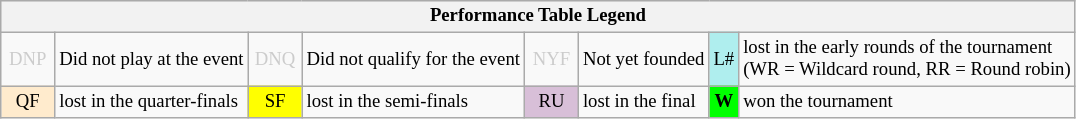<table class="wikitable" style="font-size:78%;">
<tr style="background:#efefef;">
<th colspan="8">Performance Table Legend</th>
</tr>
<tr>
<td style="color:#ccc; text-align:center; width:30px;">DNP</td>
<td>Did not play at the event</td>
<td style="color:#ccc; text-align:center; width:30px;">DNQ</td>
<td>Did not qualify for the event</td>
<td style="color:#ccc; text-align:center; width:30px;">NYF</td>
<td>Not yet founded</td>
<td style="text-align:center; background:#afeeee;">L#</td>
<td>lost in the early rounds of the tournament<br>(WR = Wildcard round, RR = Round robin)</td>
</tr>
<tr>
<td style="text-align:center; background:#ffebcd;">QF</td>
<td>lost in the quarter-finals</td>
<td style="text-align:center; background:yellow;">SF</td>
<td>lost in the semi-finals</td>
<td style="text-align:center; background:thistle;">RU</td>
<td>lost in the final</td>
<td style="text-align:center; background:#0f0;"><strong>W</strong></td>
<td>won the tournament</td>
</tr>
</table>
